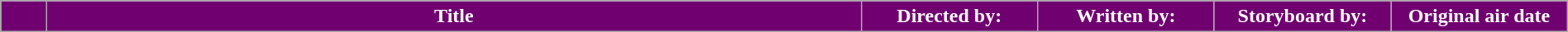<table class=wikitable style="width:100%; background:white">
<tr style="color:white">
<th style="background:#700070; width:30px"><span></span></th>
<th style="background:#700070"><span>Title</span></th>
<th style="background:#700070; width:135px"><span>Directed by:</span></th>
<th style="background:#700070; width:135px"><span>Written by:</span></th>
<th style="background:#700070; width:135px"><span>Storyboard by:</span></th>
<th style="background:#700070; width:135px"><span>Original air date</span><br>











</th>
</tr>
</table>
